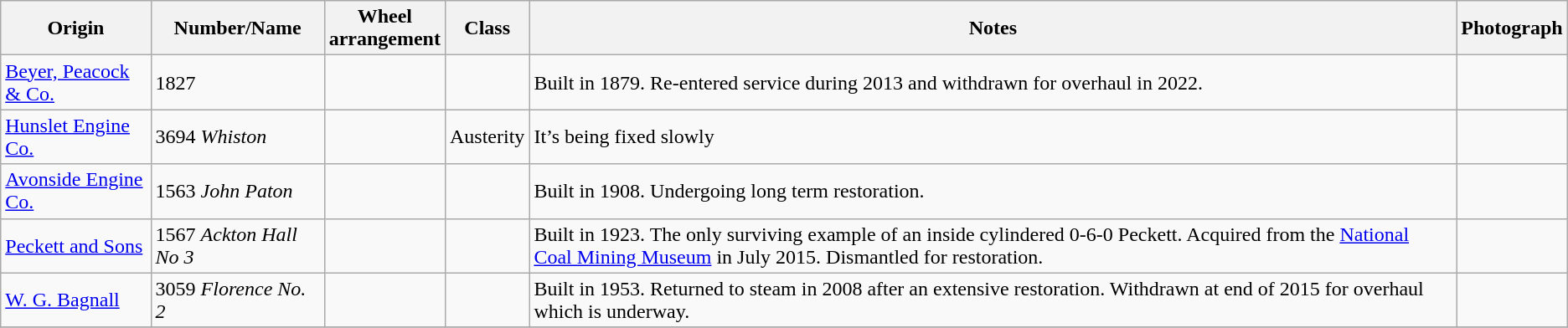<table class="wikitable">
<tr>
<th>Origin</th>
<th>Number/Name</th>
<th>Wheel<br>arrangement</th>
<th>Class</th>
<th>Notes</th>
<th>Photograph</th>
</tr>
<tr>
<td><a href='#'>Beyer, Peacock & Co.</a></td>
<td>1827</td>
<td></td>
<td></td>
<td>Built in 1879. Re-entered service during 2013 and withdrawn for overhaul in 2022.</td>
<td></td>
</tr>
<tr>
<td><a href='#'>Hunslet Engine Co.</a></td>
<td>3694 <em>Whiston</em></td>
<td></td>
<td>Austerity</td>
<td>It’s being fixed slowly </td>
<td></td>
</tr>
<tr>
<td><a href='#'>Avonside Engine Co.</a></td>
<td>1563 <em>John Paton</em></td>
<td></td>
<td></td>
<td>Built in 1908. Undergoing long term restoration.</td>
<td></td>
</tr>
<tr>
<td><a href='#'>Peckett and Sons</a></td>
<td>1567 <em>Ackton Hall No 3</em></td>
<td></td>
<td></td>
<td>Built in 1923. The only surviving example of an inside cylindered 0-6-0 Peckett. Acquired from the <a href='#'>National Coal Mining Museum</a> in July 2015. Dismantled for restoration.</td>
<td></td>
</tr>
<tr>
<td><a href='#'>W. G. Bagnall</a></td>
<td>3059 <em>Florence No. 2</em></td>
<td></td>
<td></td>
<td>Built in 1953. Returned to steam in 2008 after an extensive restoration. Withdrawn at end of 2015 for overhaul which is underway.</td>
<td></td>
</tr>
<tr>
</tr>
</table>
